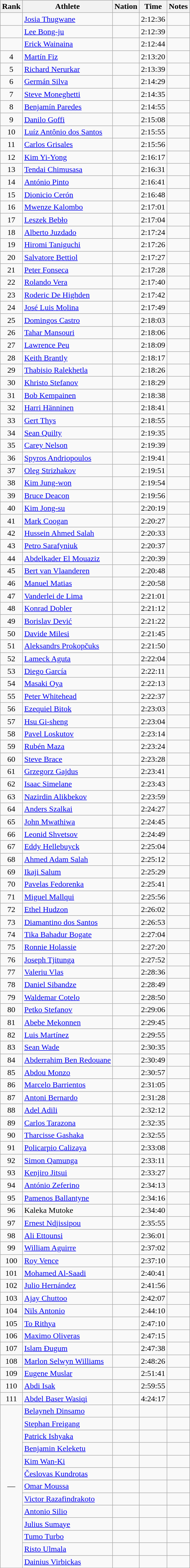<table class="wikitable sortable" style="text-align:center">
<tr>
<th>Rank</th>
<th>Athlete</th>
<th>Nation</th>
<th>Time</th>
<th>Notes</th>
</tr>
<tr>
<td></td>
<td align=left><a href='#'>Josia Thugwane</a></td>
<td align=left></td>
<td>2:12:36</td>
<td></td>
</tr>
<tr>
<td></td>
<td align=left><a href='#'>Lee Bong-ju</a></td>
<td align=left></td>
<td>2:12:39</td>
<td></td>
</tr>
<tr>
<td></td>
<td align=left><a href='#'>Erick Wainaina</a></td>
<td align=left></td>
<td>2:12:44</td>
<td></td>
</tr>
<tr>
<td>4</td>
<td align=left><a href='#'>Martín Fiz</a></td>
<td align=left></td>
<td>2:13:20</td>
<td></td>
</tr>
<tr>
<td>5</td>
<td align=left><a href='#'>Richard Nerurkar</a></td>
<td align=left></td>
<td>2:13:39</td>
<td></td>
</tr>
<tr>
<td>6</td>
<td align=left><a href='#'>Germán Silva</a></td>
<td align=left></td>
<td>2:14:29</td>
<td></td>
</tr>
<tr>
<td>7</td>
<td align=left><a href='#'>Steve Moneghetti</a></td>
<td align=left></td>
<td>2:14:35</td>
<td></td>
</tr>
<tr>
<td>8</td>
<td align=left><a href='#'>Benjamín Paredes</a></td>
<td align=left></td>
<td>2:14:55</td>
<td></td>
</tr>
<tr>
<td>9</td>
<td align=left><a href='#'>Danilo Goffi</a></td>
<td align=left></td>
<td>2:15:08</td>
<td></td>
</tr>
<tr>
<td>10</td>
<td align=left><a href='#'>Luíz Antônio dos Santos</a></td>
<td align=left></td>
<td>2:15:55</td>
<td></td>
</tr>
<tr>
<td>11</td>
<td align=left><a href='#'>Carlos Grisales</a></td>
<td align=left></td>
<td>2:15:56</td>
<td></td>
</tr>
<tr>
<td>12</td>
<td align=left><a href='#'>Kim Yi-Yong</a></td>
<td align=left></td>
<td>2:16:17</td>
<td></td>
</tr>
<tr>
<td>13</td>
<td align=left><a href='#'>Tendai Chimusasa</a></td>
<td align=left></td>
<td>2:16:31</td>
<td></td>
</tr>
<tr>
<td>14</td>
<td align=left><a href='#'>António Pinto</a></td>
<td align=left></td>
<td>2:16:41</td>
<td></td>
</tr>
<tr>
<td>15</td>
<td align=left><a href='#'>Dionicio Cerón</a></td>
<td align=left></td>
<td>2:16:48</td>
<td></td>
</tr>
<tr>
<td>16</td>
<td align=left><a href='#'>Mwenze Kalombo</a></td>
<td align=left></td>
<td>2:17:01</td>
<td></td>
</tr>
<tr>
<td>17</td>
<td align=left><a href='#'>Leszek Bebło</a></td>
<td align=left></td>
<td>2:17:04</td>
<td></td>
</tr>
<tr>
<td>18</td>
<td align=left><a href='#'>Alberto Juzdado</a></td>
<td align=left></td>
<td>2:17:24</td>
<td></td>
</tr>
<tr>
<td>19</td>
<td align=left><a href='#'>Hiromi Taniguchi</a></td>
<td align=left></td>
<td>2:17:26</td>
<td></td>
</tr>
<tr>
<td>20</td>
<td align=left><a href='#'>Salvatore Bettiol</a></td>
<td align=left></td>
<td>2:17:27</td>
<td></td>
</tr>
<tr>
<td>21</td>
<td align=left><a href='#'>Peter Fonseca</a></td>
<td align=left></td>
<td>2:17:28</td>
<td></td>
</tr>
<tr>
<td>22</td>
<td align=left><a href='#'>Rolando Vera</a></td>
<td align=left></td>
<td>2:17:40</td>
<td></td>
</tr>
<tr>
<td>23</td>
<td align=left><a href='#'>Roderic De Highden</a></td>
<td align=left></td>
<td>2:17:42</td>
<td></td>
</tr>
<tr>
<td>24</td>
<td align=left><a href='#'>José Luis Molina</a></td>
<td align=left></td>
<td>2:17:49</td>
<td></td>
</tr>
<tr>
<td>25</td>
<td align=left><a href='#'>Domingos Castro</a></td>
<td align=left></td>
<td>2:18:03</td>
<td></td>
</tr>
<tr>
<td>26</td>
<td align=left><a href='#'>Tahar Mansouri</a></td>
<td align=left></td>
<td>2:18:06</td>
<td></td>
</tr>
<tr>
<td>27</td>
<td align=left><a href='#'>Lawrence Peu</a></td>
<td align=left></td>
<td>2:18:09</td>
<td></td>
</tr>
<tr>
<td>28</td>
<td align=left><a href='#'>Keith Brantly</a></td>
<td align=left></td>
<td>2:18:17</td>
<td></td>
</tr>
<tr>
<td>29</td>
<td align=left><a href='#'>Thabisio Ralekhetla</a></td>
<td align=left></td>
<td>2:18:26</td>
<td></td>
</tr>
<tr>
<td>30</td>
<td align=left><a href='#'>Khristo Stefanov</a></td>
<td align=left></td>
<td>2:18:29</td>
<td></td>
</tr>
<tr>
<td>31</td>
<td align=left><a href='#'>Bob Kempainen</a></td>
<td align=left></td>
<td>2:18:38</td>
<td></td>
</tr>
<tr>
<td>32</td>
<td align=left><a href='#'>Harri Hänninen</a></td>
<td align=left></td>
<td>2:18:41</td>
<td></td>
</tr>
<tr>
<td>33</td>
<td align=left><a href='#'>Gert Thys</a></td>
<td align=left></td>
<td>2:18:55</td>
<td></td>
</tr>
<tr>
<td>34</td>
<td align=left><a href='#'>Sean Quilty</a></td>
<td align=left></td>
<td>2:19:35</td>
<td></td>
</tr>
<tr>
<td>35</td>
<td align=left><a href='#'>Carey Nelson</a></td>
<td align=left></td>
<td>2:19:39</td>
<td></td>
</tr>
<tr>
<td>36</td>
<td align=left><a href='#'>Spyros Andriopoulos</a></td>
<td align=left></td>
<td>2:19:41</td>
<td></td>
</tr>
<tr>
<td>37</td>
<td align=left><a href='#'>Oleg Strizhakov</a></td>
<td align=left></td>
<td>2:19:51</td>
<td></td>
</tr>
<tr>
<td>38</td>
<td align=left><a href='#'>Kim Jung-won</a></td>
<td align=left></td>
<td>2:19:54</td>
<td></td>
</tr>
<tr>
<td>39</td>
<td align=left><a href='#'>Bruce Deacon</a></td>
<td align=left></td>
<td>2:19:56</td>
<td></td>
</tr>
<tr>
<td>40</td>
<td align=left><a href='#'>Kim Jong-su</a></td>
<td align=left></td>
<td>2:20:19</td>
<td></td>
</tr>
<tr>
<td>41</td>
<td align=left><a href='#'>Mark Coogan</a></td>
<td align=left></td>
<td>2:20:27</td>
<td></td>
</tr>
<tr>
<td>42</td>
<td align=left><a href='#'>Hussein Ahmed Salah</a></td>
<td align=left></td>
<td>2:20:33</td>
<td></td>
</tr>
<tr>
<td>43</td>
<td align=left><a href='#'>Petro Sarafyniuk</a></td>
<td align=left></td>
<td>2:20:37</td>
<td></td>
</tr>
<tr>
<td>44</td>
<td align=left><a href='#'>Abdelkader El Mouaziz</a></td>
<td align=left></td>
<td>2:20:39</td>
<td></td>
</tr>
<tr>
<td>45</td>
<td align=left><a href='#'>Bert van Vlaanderen</a></td>
<td align=left></td>
<td>2:20:48</td>
<td></td>
</tr>
<tr>
<td>46</td>
<td align=left><a href='#'>Manuel Matias</a></td>
<td align=left></td>
<td>2:20:58</td>
<td></td>
</tr>
<tr>
<td>47</td>
<td align=left><a href='#'>Vanderlei de Lima</a></td>
<td align=left></td>
<td>2:21:01</td>
<td></td>
</tr>
<tr>
<td>48</td>
<td align=left><a href='#'>Konrad Dobler</a></td>
<td align=left></td>
<td>2:21:12</td>
<td></td>
</tr>
<tr>
<td>49</td>
<td align=left><a href='#'>Borislav Dević</a></td>
<td align=left></td>
<td>2:21:22</td>
<td></td>
</tr>
<tr>
<td>50</td>
<td align=left><a href='#'>Davide Milesi</a></td>
<td align=left></td>
<td>2:21:45</td>
<td></td>
</tr>
<tr>
<td>51</td>
<td align=left><a href='#'>Aleksandrs Prokopčuks</a></td>
<td align=left></td>
<td>2:21:50</td>
<td></td>
</tr>
<tr>
<td>52</td>
<td align=left><a href='#'>Lameck Aguta</a></td>
<td align=left></td>
<td>2:22:04</td>
<td></td>
</tr>
<tr>
<td>53</td>
<td align=left><a href='#'>Diego García</a></td>
<td align=left></td>
<td>2:22:11</td>
<td></td>
</tr>
<tr>
<td>54</td>
<td align=left><a href='#'>Masaki Oya</a></td>
<td align=left></td>
<td>2:22:13</td>
<td></td>
</tr>
<tr>
<td>55</td>
<td align=left><a href='#'>Peter Whitehead</a></td>
<td align=left></td>
<td>2:22:37</td>
<td></td>
</tr>
<tr>
<td>56</td>
<td align=left><a href='#'>Ezequiel Bitok</a></td>
<td align=left></td>
<td>2:23:03</td>
<td></td>
</tr>
<tr>
<td>57</td>
<td align=left><a href='#'>Hsu Gi-sheng</a></td>
<td align=left></td>
<td>2:23:04</td>
<td></td>
</tr>
<tr>
<td>58</td>
<td align=left><a href='#'>Pavel Loskutov</a></td>
<td align=left></td>
<td>2:23:14</td>
<td></td>
</tr>
<tr>
<td>59</td>
<td align=left><a href='#'>Rubén Maza</a></td>
<td align=left></td>
<td>2:23:24</td>
<td></td>
</tr>
<tr>
<td>60</td>
<td align=left><a href='#'>Steve Brace</a></td>
<td align=left></td>
<td>2:23:28</td>
<td></td>
</tr>
<tr>
<td>61</td>
<td align=left><a href='#'>Grzegorz Gajdus</a></td>
<td align=left></td>
<td>2:23:41</td>
<td></td>
</tr>
<tr>
<td>62</td>
<td align=left><a href='#'>Isaac Simelane</a></td>
<td align=left></td>
<td>2:23:43</td>
<td></td>
</tr>
<tr>
<td>63</td>
<td align=left><a href='#'>Nazirdin Alikbekov</a></td>
<td align=left></td>
<td>2:23:59</td>
<td></td>
</tr>
<tr>
<td>64</td>
<td align=left><a href='#'>Anders Szalkai</a></td>
<td align=left></td>
<td>2:24:27</td>
<td></td>
</tr>
<tr>
<td>65</td>
<td align=left><a href='#'>John Mwathiwa</a></td>
<td align=left></td>
<td>2:24:45</td>
<td></td>
</tr>
<tr>
<td>66</td>
<td align=left><a href='#'>Leonid Shvetsov</a></td>
<td align=left></td>
<td>2:24:49</td>
<td></td>
</tr>
<tr>
<td>67</td>
<td align=left><a href='#'>Eddy Hellebuyck</a></td>
<td align=left></td>
<td>2:25:04</td>
<td></td>
</tr>
<tr>
<td>68</td>
<td align=left><a href='#'>Ahmed Adam Salah</a></td>
<td align=left></td>
<td>2:25:12</td>
<td></td>
</tr>
<tr>
<td>69</td>
<td align=left><a href='#'>Ikaji Salum</a></td>
<td align=left></td>
<td>2:25:29</td>
<td></td>
</tr>
<tr>
<td>70</td>
<td align=left><a href='#'>Pavelas Fedorenka</a></td>
<td align=left></td>
<td>2:25:41</td>
<td></td>
</tr>
<tr>
<td>71</td>
<td align=left><a href='#'>Miguel Mallqui</a></td>
<td align=left></td>
<td>2:25:56</td>
<td></td>
</tr>
<tr>
<td>72</td>
<td align=left><a href='#'>Ethel Hudzon</a></td>
<td align=left></td>
<td>2:26:02</td>
<td></td>
</tr>
<tr>
<td>73</td>
<td align=left><a href='#'>Diamantino dos Santos</a></td>
<td align=left></td>
<td>2:26:53</td>
<td></td>
</tr>
<tr>
<td>74</td>
<td align=left><a href='#'>Tika Bahadur Bogate</a></td>
<td align=left></td>
<td>2:27:04</td>
<td></td>
</tr>
<tr>
<td>75</td>
<td align=left><a href='#'>Ronnie Holassie</a></td>
<td align=left></td>
<td>2:27:20</td>
<td></td>
</tr>
<tr>
<td>76</td>
<td align=left><a href='#'>Joseph Tjitunga</a></td>
<td align=left></td>
<td>2:27:52</td>
<td></td>
</tr>
<tr>
<td>77</td>
<td align=left><a href='#'>Valeriu Vlas</a></td>
<td align=left></td>
<td>2:28:36</td>
<td></td>
</tr>
<tr>
<td>78</td>
<td align=left><a href='#'>Daniel Sibandze</a></td>
<td align=left></td>
<td>2:28:49</td>
<td></td>
</tr>
<tr>
<td>79</td>
<td align=left><a href='#'>Waldemar Cotelo</a></td>
<td align=left></td>
<td>2:28:50</td>
<td></td>
</tr>
<tr>
<td>80</td>
<td align=left><a href='#'>Petko Stefanov</a></td>
<td align=left></td>
<td>2:29:06</td>
<td></td>
</tr>
<tr>
<td>81</td>
<td align=left><a href='#'>Abebe Mekonnen</a></td>
<td align=left></td>
<td>2:29:45</td>
<td></td>
</tr>
<tr>
<td>82</td>
<td align=left><a href='#'>Luis Martínez</a></td>
<td align=left></td>
<td>2:29:55</td>
<td></td>
</tr>
<tr>
<td>83</td>
<td align=left><a href='#'>Sean Wade</a></td>
<td align=left></td>
<td>2:30:35</td>
<td></td>
</tr>
<tr>
<td>84</td>
<td align=left><a href='#'>Abderrahim Ben Redouane</a></td>
<td align=left></td>
<td>2:30:49</td>
<td></td>
</tr>
<tr>
<td>85</td>
<td align=left><a href='#'>Abdou Monzo</a></td>
<td align=left></td>
<td>2:30:57</td>
<td></td>
</tr>
<tr>
<td>86</td>
<td align=left><a href='#'>Marcelo Barrientos</a></td>
<td align=left></td>
<td>2:31:05</td>
<td></td>
</tr>
<tr>
<td>87</td>
<td align=left><a href='#'>Antoni Bernardo</a></td>
<td align=left></td>
<td>2:31:28</td>
<td></td>
</tr>
<tr>
<td>88</td>
<td align=left><a href='#'>Adel Adili</a></td>
<td align=left></td>
<td>2:32:12</td>
<td></td>
</tr>
<tr>
<td>89</td>
<td align=left><a href='#'>Carlos Tarazona</a></td>
<td align=left></td>
<td>2:32:35</td>
<td></td>
</tr>
<tr>
<td>90</td>
<td align=left><a href='#'>Tharcisse Gashaka</a></td>
<td align=left></td>
<td>2:32:55</td>
<td></td>
</tr>
<tr>
<td>91</td>
<td align=left><a href='#'>Policarpio Calizaya</a></td>
<td align=left></td>
<td>2:33:08</td>
<td></td>
</tr>
<tr>
<td>92</td>
<td align=left><a href='#'>Simon Qamunga</a></td>
<td align=left></td>
<td>2:33:11</td>
<td></td>
</tr>
<tr>
<td>93</td>
<td align=left><a href='#'>Kenjiro Jitsui</a></td>
<td align=left></td>
<td>2:33:27</td>
<td></td>
</tr>
<tr>
<td>94</td>
<td align=left><a href='#'>António Zeferino</a></td>
<td align=left></td>
<td>2:34:13</td>
<td></td>
</tr>
<tr>
<td>95</td>
<td align=left><a href='#'>Pamenos Ballantyne</a></td>
<td align=left></td>
<td>2:34:16</td>
<td></td>
</tr>
<tr>
<td>96</td>
<td align=left>Kaleka Mutoke</td>
<td align=left></td>
<td>2:34:40</td>
<td></td>
</tr>
<tr>
<td>97</td>
<td align=left><a href='#'>Ernest Ndjissipou</a></td>
<td align=left></td>
<td>2:35:55</td>
<td></td>
</tr>
<tr>
<td>98</td>
<td align=left><a href='#'>Ali Ettounsi</a></td>
<td align=left></td>
<td>2:36:01</td>
<td></td>
</tr>
<tr>
<td>99</td>
<td align=left><a href='#'>William Aguirre</a></td>
<td align=left></td>
<td>2:37:02</td>
<td></td>
</tr>
<tr>
<td>100</td>
<td align=left><a href='#'>Roy Vence</a></td>
<td align=left></td>
<td>2:37:10</td>
<td></td>
</tr>
<tr>
<td>101</td>
<td align=left><a href='#'>Mohamed Al-Saadi</a></td>
<td align=left></td>
<td>2:40:41</td>
<td></td>
</tr>
<tr>
<td>102</td>
<td align=left><a href='#'>Julio Hernández</a></td>
<td align=left></td>
<td>2:41:56</td>
<td></td>
</tr>
<tr>
<td>103</td>
<td align=left><a href='#'>Ajay Chuttoo</a></td>
<td align=left></td>
<td>2:42:07</td>
<td></td>
</tr>
<tr>
<td>104</td>
<td align=left><a href='#'>Nils Antonio</a></td>
<td align=left></td>
<td>2:44:10</td>
<td></td>
</tr>
<tr>
<td>105</td>
<td align=left><a href='#'>To Rithya</a></td>
<td align=left></td>
<td>2:47:10</td>
<td></td>
</tr>
<tr>
<td>106</td>
<td align=left><a href='#'>Maximo Oliveras</a></td>
<td align=left></td>
<td>2:47:15</td>
<td></td>
</tr>
<tr>
<td>107</td>
<td align=left><a href='#'>Islam Ðugum</a></td>
<td align=left></td>
<td>2:47:38</td>
<td></td>
</tr>
<tr>
<td>108</td>
<td align=left><a href='#'>Marlon Selwyn Williams</a></td>
<td align=left></td>
<td>2:48:26</td>
<td></td>
</tr>
<tr>
<td>109</td>
<td align=left><a href='#'>Eugene Muslar</a></td>
<td align=left></td>
<td>2:51:41</td>
<td></td>
</tr>
<tr>
<td>110</td>
<td align=left><a href='#'>Abdi Isak</a></td>
<td align=left></td>
<td>2:59:55</td>
<td></td>
</tr>
<tr>
<td>111</td>
<td align=left><a href='#'>Abdel Baser Wasiqi</a></td>
<td align=left></td>
<td>4:24:17</td>
<td></td>
</tr>
<tr>
<td rowspan=13 data-sort-value=112>—</td>
<td align=left><a href='#'>Belayneh Dinsamo</a></td>
<td align=left></td>
<td data-sort-value=5:00:00></td>
<td></td>
</tr>
<tr>
<td align=left><a href='#'>Stephan Freigang</a></td>
<td align=left></td>
<td data-sort-value=5:00:00></td>
<td></td>
</tr>
<tr>
<td align=left><a href='#'>Patrick Ishyaka</a></td>
<td align=left></td>
<td data-sort-value=5:00:00></td>
<td></td>
</tr>
<tr>
<td align=left><a href='#'>Benjamin Keleketu</a></td>
<td align=left></td>
<td data-sort-value=5:00:00></td>
<td></td>
</tr>
<tr>
<td align=left><a href='#'>Kim Wan-Ki</a></td>
<td align=left></td>
<td data-sort-value=5:00:00></td>
<td></td>
</tr>
<tr>
<td align=left><a href='#'>Česlovas Kundrotas</a></td>
<td align=left></td>
<td data-sort-value=5:00:00></td>
<td></td>
</tr>
<tr>
<td align=left><a href='#'>Omar Moussa</a></td>
<td align=left></td>
<td data-sort-value=5:00:00></td>
<td></td>
</tr>
<tr>
<td align=left><a href='#'>Victor Razafindrakoto</a></td>
<td align=left></td>
<td data-sort-value=5:00:00></td>
<td></td>
</tr>
<tr>
<td align=left><a href='#'>Antonio Silio</a></td>
<td align=left></td>
<td data-sort-value=5:00:00></td>
<td></td>
</tr>
<tr>
<td align=left><a href='#'>Julius Sumaye</a></td>
<td align=left></td>
<td data-sort-value=5:00:00></td>
<td></td>
</tr>
<tr>
<td align=left><a href='#'>Tumo Turbo</a></td>
<td align=left></td>
<td data-sort-value=5:00:00></td>
<td></td>
</tr>
<tr>
<td align=left><a href='#'>Risto Ulmala</a></td>
<td align=left></td>
<td data-sort-value=5:00:00></td>
<td></td>
</tr>
<tr>
<td align=left><a href='#'>Dainius Virbickas</a></td>
<td align=left></td>
<td data-sort-value=5:00:00></td>
<td></td>
</tr>
</table>
